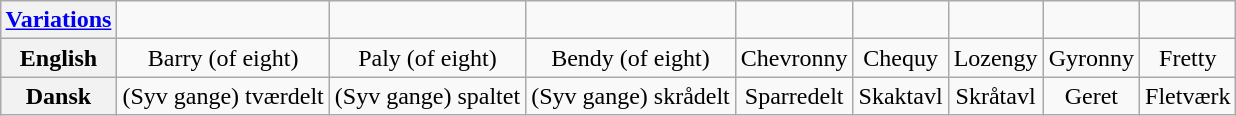<table class="wikitable" style="margin: 1em auto;">
<tr>
<th><a href='#'>Variations</a></th>
<td align="center"></td>
<td align="center"></td>
<td align="center"></td>
<td align="center"></td>
<td align="center"></td>
<td align="center"></td>
<td align="center"></td>
<td align="center"></td>
</tr>
<tr>
<th>English</th>
<td align="center">Barry (of eight)</td>
<td align="center">Paly (of eight)</td>
<td align="center">Bendy (of eight)</td>
<td align="center">Chevronny</td>
<td align="center">Chequy</td>
<td align="center">Lozengy</td>
<td align="center">Gyronny</td>
<td align="center">Fretty</td>
</tr>
<tr>
<th>Dansk</th>
<td align="center">(Syv gange) tværdelt</td>
<td align="center">(Syv gange) spaltet</td>
<td align="center">(Syv gange) skrådelt</td>
<td align="center">Sparredelt</td>
<td align="center">Skaktavl</td>
<td align="center">Skråtavl</td>
<td align="center">Geret</td>
<td align="center">Fletværk</td>
</tr>
</table>
